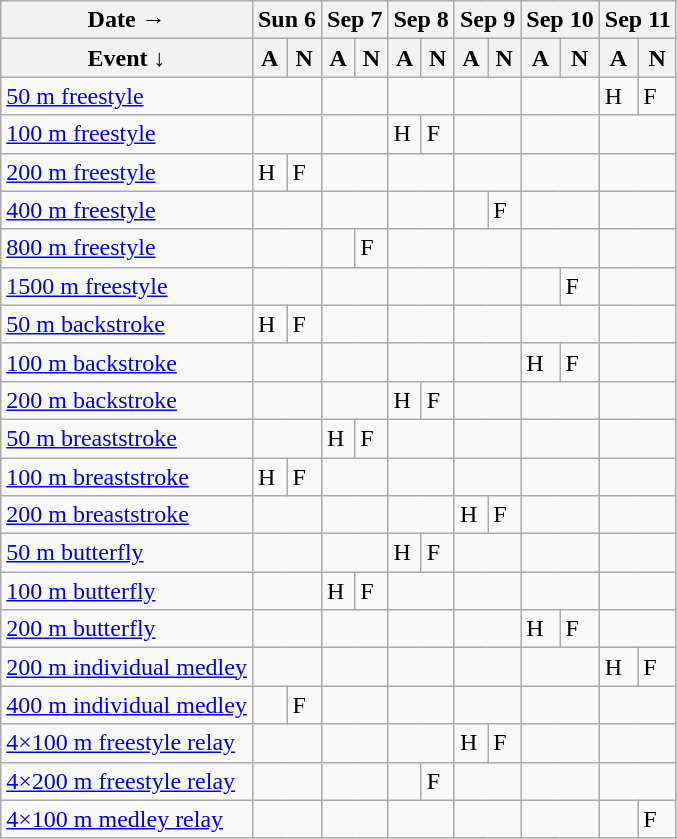<table class="wikitable swimming-schedule">
<tr>
<th>Date →</th>
<th colspan="2">Sun 6</th>
<th colspan="2">Sep 7</th>
<th colspan="2">Sep 8</th>
<th colspan="2">Sep 9</th>
<th colspan="2">Sep 10</th>
<th colspan="2">Sep 11</th>
</tr>
<tr>
<th>Event   ↓</th>
<th>A</th>
<th>N</th>
<th>A</th>
<th>N</th>
<th>A</th>
<th>N</th>
<th>A</th>
<th>N</th>
<th>A</th>
<th>N</th>
<th>A</th>
<th>N</th>
</tr>
<tr>
<td class="event"><a href='#'>50 m freestyle</a></td>
<td colspan=2></td>
<td colspan=2></td>
<td colspan=2></td>
<td colspan=2></td>
<td colspan=2></td>
<td class="heats">H</td>
<td class="final">F</td>
</tr>
<tr>
<td class="event"><a href='#'>100 m freestyle</a></td>
<td colspan=2></td>
<td colspan=2></td>
<td class="heats">H</td>
<td class="final">F</td>
<td colspan=2></td>
<td colspan=2></td>
<td colspan=2></td>
</tr>
<tr>
<td class="event"><a href='#'>200 m freestyle</a></td>
<td class="heats">H</td>
<td class="final">F</td>
<td colspan=2></td>
<td colspan=2></td>
<td colspan=2></td>
<td colspan=2></td>
<td colspan=2></td>
</tr>
<tr>
<td class="event"><a href='#'>400 m freestyle</a></td>
<td colspan=2></td>
<td colspan=2></td>
<td colspan=2></td>
<td></td>
<td class="final">F</td>
<td colspan=2></td>
<td colspan=2></td>
</tr>
<tr>
<td class="event"><a href='#'>800 m freestyle</a></td>
<td colspan=2></td>
<td></td>
<td class="final">F</td>
<td colspan=2></td>
<td colspan=2></td>
<td colspan=2></td>
<td colspan=2></td>
</tr>
<tr>
<td class="event"><a href='#'>1500 m freestyle</a></td>
<td colspan=2></td>
<td colspan=2></td>
<td colspan=2></td>
<td colspan=2></td>
<td></td>
<td class="final">F</td>
<td colspan=2></td>
</tr>
<tr>
<td class="event"><a href='#'>50 m backstroke</a></td>
<td class="heats">H</td>
<td class="final">F</td>
<td colspan=2></td>
<td colspan=2></td>
<td colspan=2></td>
<td colspan=2></td>
<td colspan=2></td>
</tr>
<tr>
<td class="event"><a href='#'>100 m backstroke</a></td>
<td colspan=2></td>
<td colspan=2></td>
<td colspan=2></td>
<td colspan=2></td>
<td class="heats">H</td>
<td class="final">F</td>
<td colspan=2></td>
</tr>
<tr>
<td class="event"><a href='#'>200 m backstroke</a></td>
<td colspan=2></td>
<td colspan=2></td>
<td class="heats">H</td>
<td class="final">F</td>
<td colspan=2></td>
<td colspan=2></td>
<td colspan=2></td>
</tr>
<tr>
<td class="event"><a href='#'>50 m breaststroke</a></td>
<td colspan=2></td>
<td class="heats">H</td>
<td class="final">F</td>
<td colspan=2></td>
<td colspan=2></td>
<td colspan=2></td>
<td colspan=2></td>
</tr>
<tr>
<td class="event"><a href='#'>100 m breaststroke</a></td>
<td class="heats">H</td>
<td class="final">F</td>
<td colspan=2></td>
<td colspan=2></td>
<td colspan=2></td>
<td colspan=2></td>
<td colspan=2></td>
</tr>
<tr>
<td class="event"><a href='#'>200 m breaststroke</a></td>
<td colspan=2></td>
<td colspan=2></td>
<td colspan=2></td>
<td class="heats">H</td>
<td class="final">F</td>
<td colspan=2></td>
<td colspan=2></td>
</tr>
<tr>
<td class="event"><a href='#'>50 m butterfly</a></td>
<td colspan=2></td>
<td colspan=2></td>
<td class="heats">H</td>
<td class="final">F</td>
<td colspan=2></td>
<td colspan=2></td>
<td colspan=2></td>
</tr>
<tr>
<td class="event"><a href='#'>100 m butterfly</a></td>
<td colspan=2></td>
<td class="heats">H</td>
<td class="final">F</td>
<td colspan=2></td>
<td colspan=2></td>
<td colspan=2></td>
<td colspan=2></td>
</tr>
<tr>
<td class="event"><a href='#'>200 m butterfly</a></td>
<td colspan=2></td>
<td colspan=2></td>
<td colspan=2></td>
<td colspan=2></td>
<td class="heats">H</td>
<td class="final">F</td>
<td colspan=2></td>
</tr>
<tr>
<td class="event"><a href='#'>200 m individual medley</a></td>
<td colspan=2></td>
<td colspan=2></td>
<td colspan=2></td>
<td colspan=2></td>
<td colspan=2></td>
<td class="heats">H</td>
<td class="final">F</td>
</tr>
<tr>
<td class="event"><a href='#'>400 m individual medley</a></td>
<td></td>
<td class="final">F</td>
<td colspan=2></td>
<td colspan=2></td>
<td colspan=2></td>
<td colspan=2></td>
<td colspan=2></td>
</tr>
<tr>
<td class="event"><a href='#'>4×100 m freestyle relay</a></td>
<td colspan=2></td>
<td colspan=2></td>
<td colspan=2></td>
<td class="heats">H</td>
<td class="final">F</td>
<td colspan=2></td>
<td colspan=2></td>
</tr>
<tr>
<td class="event"><a href='#'>4×200 m freestyle relay</a></td>
<td colspan=2></td>
<td colspan=2></td>
<td></td>
<td class="final">F</td>
<td colspan=2></td>
<td colspan=2></td>
<td colspan=2></td>
</tr>
<tr>
<td class="event"><a href='#'>4×100 m medley relay</a></td>
<td colspan=2></td>
<td colspan=2></td>
<td colspan=2></td>
<td colspan=2></td>
<td colspan=2></td>
<td></td>
<td class="final">F</td>
</tr>
</table>
